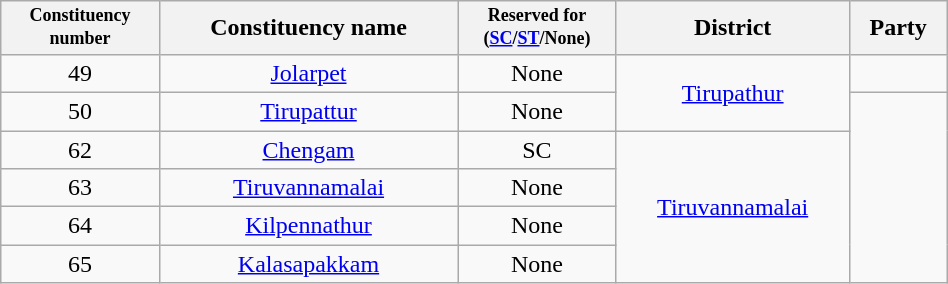<table class="wikitable" style="width:50%; text-align:center">
<tr>
<th width="100px" style="font-size:75%">Constituency number</th>
<th>Constituency name</th>
<th width="100px" style="font-size:75%">Reserved for (<a href='#'>SC</a>/<a href='#'>ST</a>/None)</th>
<th>District</th>
<th colspan=2>Party</th>
</tr>
<tr>
<td>49</td>
<td><a href='#'>Jolarpet</a></td>
<td>None</td>
<td rowspan="2"><a href='#'>Tirupathur</a></td>
<td></td>
</tr>
<tr>
<td>50</td>
<td><a href='#'>Tirupattur</a></td>
<td>None</td>
</tr>
<tr>
<td>62</td>
<td><a href='#'>Chengam</a></td>
<td>SC</td>
<td rowspan="4"><a href='#'>Tiruvannamalai</a></td>
</tr>
<tr>
<td>63</td>
<td><a href='#'>Tiruvannamalai</a></td>
<td>None</td>
</tr>
<tr>
<td>64</td>
<td><a href='#'>Kilpennathur</a></td>
<td>None</td>
</tr>
<tr>
<td>65</td>
<td><a href='#'>Kalasapakkam</a></td>
<td>None</td>
</tr>
</table>
